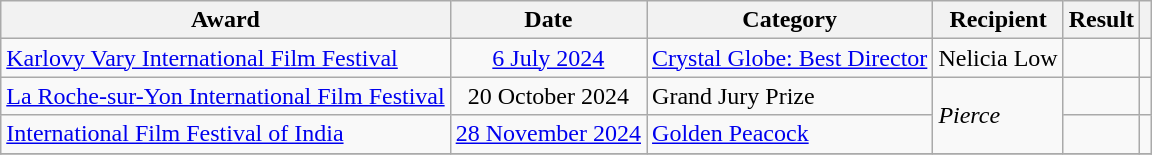<table class="wikitable sortable plainrowheaders">
<tr>
<th>Award</th>
<th>Date</th>
<th>Category</th>
<th>Recipient</th>
<th>Result</th>
<th class="unsortable"></th>
</tr>
<tr>
<td><a href='#'>Karlovy Vary International Film Festival</a></td>
<td align = "center"><a href='#'>6 July 2024</a></td>
<td><a href='#'>Crystal Globe: Best Director</a></td>
<td>Nelicia Low</td>
<td></td>
<td align = "center"></td>
</tr>
<tr>
<td><a href='#'>La Roche-sur-Yon International Film Festival</a></td>
<td align = "center">20 October 2024</td>
<td>Grand Jury Prize</td>
<td rowspan=2><em>Pierce</em></td>
<td></td>
<td align ="center"></td>
</tr>
<tr>
<td><a href='#'>International Film Festival of India</a></td>
<td align = "center"><a href='#'>28 November 2024</a></td>
<td><a href='#'>Golden Peacock</a></td>
<td></td>
<td align ="center"></td>
</tr>
<tr>
</tr>
</table>
